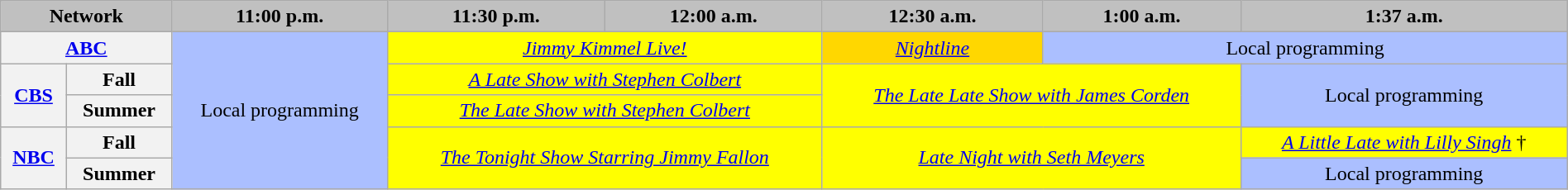<table class="wikitable" style="width:100%;margin-right:0;text-align:center">
<tr>
<th colspan="2" style="background-color:#C0C0C0;text-align:center">Network</th>
<th style="background-color:#C0C0C0;text-align:center">11:00 p.m.</th>
<th style="background-color:#C0C0C0;text-align:center">11:30 p.m.</th>
<th style="background-color:#C0C0C0;text-align:center">12:00 a.m.</th>
<th style="background-color:#C0C0C0;text-align:center">12:30 a.m.</th>
<th style="background-color:#C0C0C0;text-align:center">1:00 a.m.</th>
<th style="background-color:#C0C0C0;text-align:center">1:37 a.m.</th>
</tr>
<tr>
<th colspan="2"><a href='#'>ABC</a></th>
<td rowspan="5" style="background:#abbfff">Local programming</td>
<td colspan="2" style="background:yellow"><em><a href='#'>Jimmy Kimmel Live!</a></em> </td>
<td style="background:gold"><em><a href='#'>Nightline</a></em> </td>
<td colspan="2" style="background:#abbfff">Local programming </td>
</tr>
<tr>
<th rowspan="2"><a href='#'>CBS</a></th>
<th>Fall</th>
<td colspan="2" style="background:yellow"><em><a href='#'>A Late Show with Stephen Colbert</a></em> </td>
<td colspan="2" rowspan="2" style="background:yellow"><em><a href='#'>The Late Late Show with James Corden</a></em> </td>
<td style="background:#abbfff"rowspan="2">Local programming </td>
</tr>
<tr>
<th>Summer</th>
<td colspan="2" style="background:yellow"><em><a href='#'>The Late Show with Stephen Colbert</a></em> </td>
</tr>
<tr>
<th rowspan="2"><a href='#'>NBC</a></th>
<th>Fall</th>
<td colspan="2" rowspan="2" style="background:yellow"><em><a href='#'>The Tonight Show Starring Jimmy Fallon</a></em> </td>
<td colspan="2" rowspan="2" style="background:yellow"><em><a href='#'>Late Night with Seth Meyers</a></em> </td>
<td style="background:yellow"><em><a href='#'>A Little Late with Lilly Singh</a></em> †</td>
</tr>
<tr>
<th>Summer</th>
<td style="background:#abbfff">Local programming </td>
</tr>
</table>
